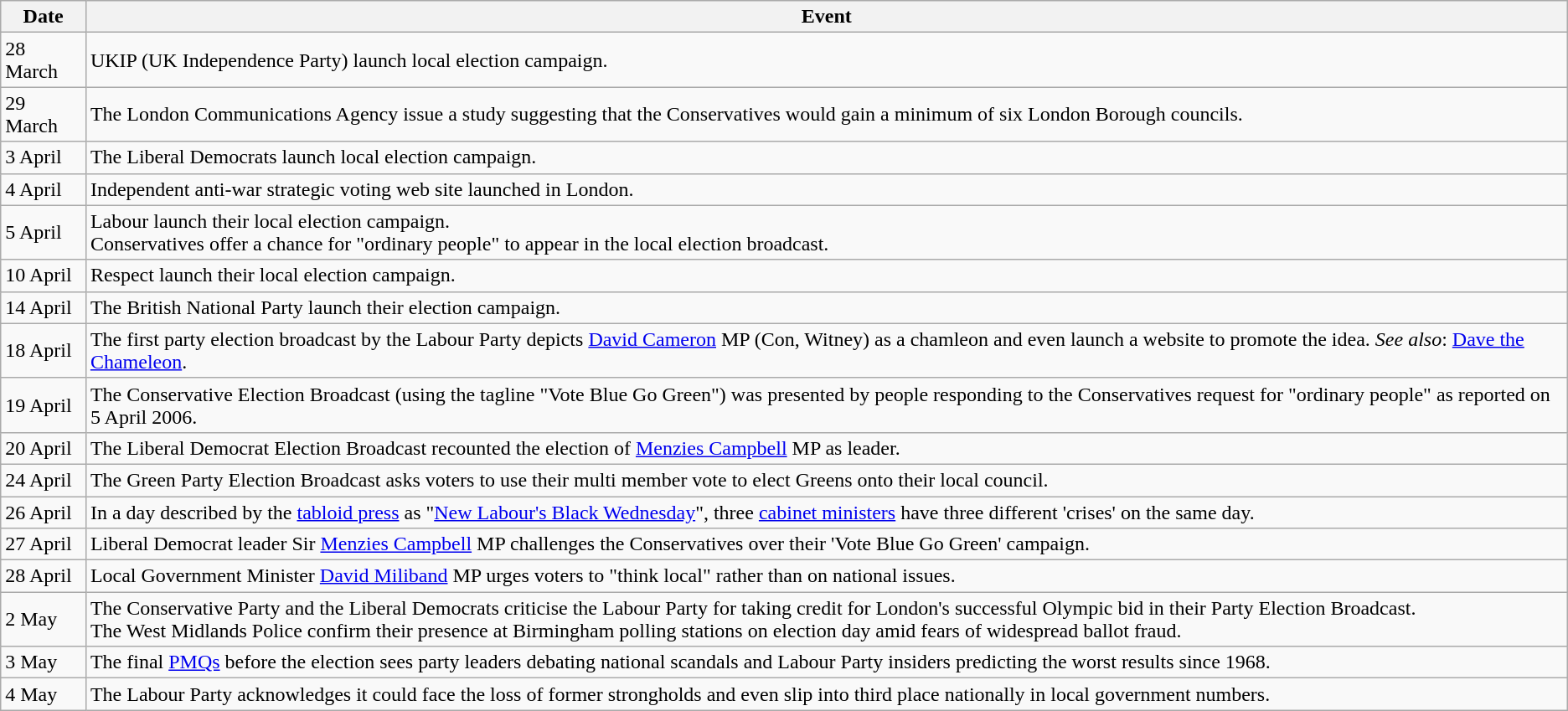<table class="wikitable">
<tr>
<th scope="col">Date</th>
<th scope="col">Event</th>
</tr>
<tr>
<td>28 March</td>
<td>UKIP (UK Independence Party) launch local election campaign.</td>
</tr>
<tr>
<td>29 March</td>
<td>The London Communications Agency issue a study suggesting that the Conservatives would gain a minimum of six London Borough councils.</td>
</tr>
<tr>
<td>3 April</td>
<td>The Liberal Democrats launch local election campaign.</td>
</tr>
<tr>
<td>4 April</td>
<td>Independent anti-war strategic voting web site launched in London.</td>
</tr>
<tr>
<td>5 April</td>
<td>Labour launch their local election campaign.<br>Conservatives offer a chance for "ordinary people" to appear in the local election broadcast.</td>
</tr>
<tr>
<td>10 April</td>
<td>Respect launch their local election campaign.</td>
</tr>
<tr>
<td>14 April</td>
<td>The British National Party launch their election campaign.</td>
</tr>
<tr>
<td>18 April</td>
<td>The first party election broadcast by the Labour Party depicts <a href='#'>David Cameron</a> MP (Con, Witney) as a chamleon and even launch a website to promote the idea. <em>See also</em>: <a href='#'>Dave the Chameleon</a>.</td>
</tr>
<tr>
<td>19 April</td>
<td>The Conservative Election Broadcast (using the tagline "Vote Blue Go Green") was presented by people responding to the Conservatives request for "ordinary people" as reported on 5 April 2006.</td>
</tr>
<tr>
<td>20 April</td>
<td>The Liberal Democrat Election Broadcast recounted the election of <a href='#'>Menzies Campbell</a> MP as leader.</td>
</tr>
<tr>
<td>24 April</td>
<td>The Green Party Election Broadcast asks voters to use their multi member vote to elect Greens onto their local council.</td>
</tr>
<tr>
<td>26 April</td>
<td>In a day described by the <a href='#'>tabloid press</a> as "<a href='#'>New Labour's Black Wednesday</a>", three <a href='#'>cabinet ministers</a> have three different 'crises' on the same day.</td>
</tr>
<tr>
<td>27 April</td>
<td>Liberal Democrat leader Sir <a href='#'>Menzies Campbell</a> MP challenges the Conservatives over their 'Vote Blue Go Green' campaign.</td>
</tr>
<tr>
<td>28 April</td>
<td>Local Government Minister <a href='#'>David Miliband</a> MP urges voters to "think local" rather than on national issues.</td>
</tr>
<tr>
<td>2 May</td>
<td>The Conservative Party and the Liberal Democrats criticise the Labour Party for taking credit for London's successful Olympic bid in their Party Election Broadcast.<br>The West Midlands Police confirm their presence at Birmingham polling stations on election day amid fears of widespread ballot fraud.</td>
</tr>
<tr>
<td>3 May</td>
<td>The final <a href='#'>PMQs</a> before the election sees party leaders debating national scandals and Labour Party insiders predicting the worst results since 1968.</td>
</tr>
<tr>
<td>4 May</td>
<td>The Labour Party acknowledges it could face the loss of former strongholds and even slip into third place nationally in local government numbers.</td>
</tr>
</table>
